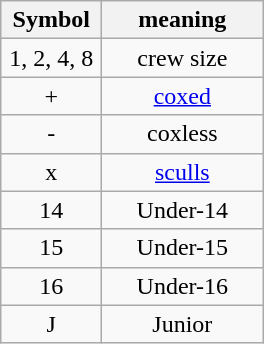<table class="wikitable" style="text-align:center">
<tr>
<th width=60>Symbol</th>
<th width=100>meaning</th>
</tr>
<tr>
<td>1, 2, 4, 8</td>
<td>crew size</td>
</tr>
<tr>
<td>+</td>
<td><a href='#'>coxed</a></td>
</tr>
<tr>
<td>-</td>
<td>coxless</td>
</tr>
<tr>
<td>x</td>
<td><a href='#'>sculls</a></td>
</tr>
<tr>
<td>14</td>
<td>Under-14</td>
</tr>
<tr>
<td>15</td>
<td>Under-15</td>
</tr>
<tr>
<td>16</td>
<td>Under-16</td>
</tr>
<tr>
<td>J</td>
<td>Junior</td>
</tr>
</table>
